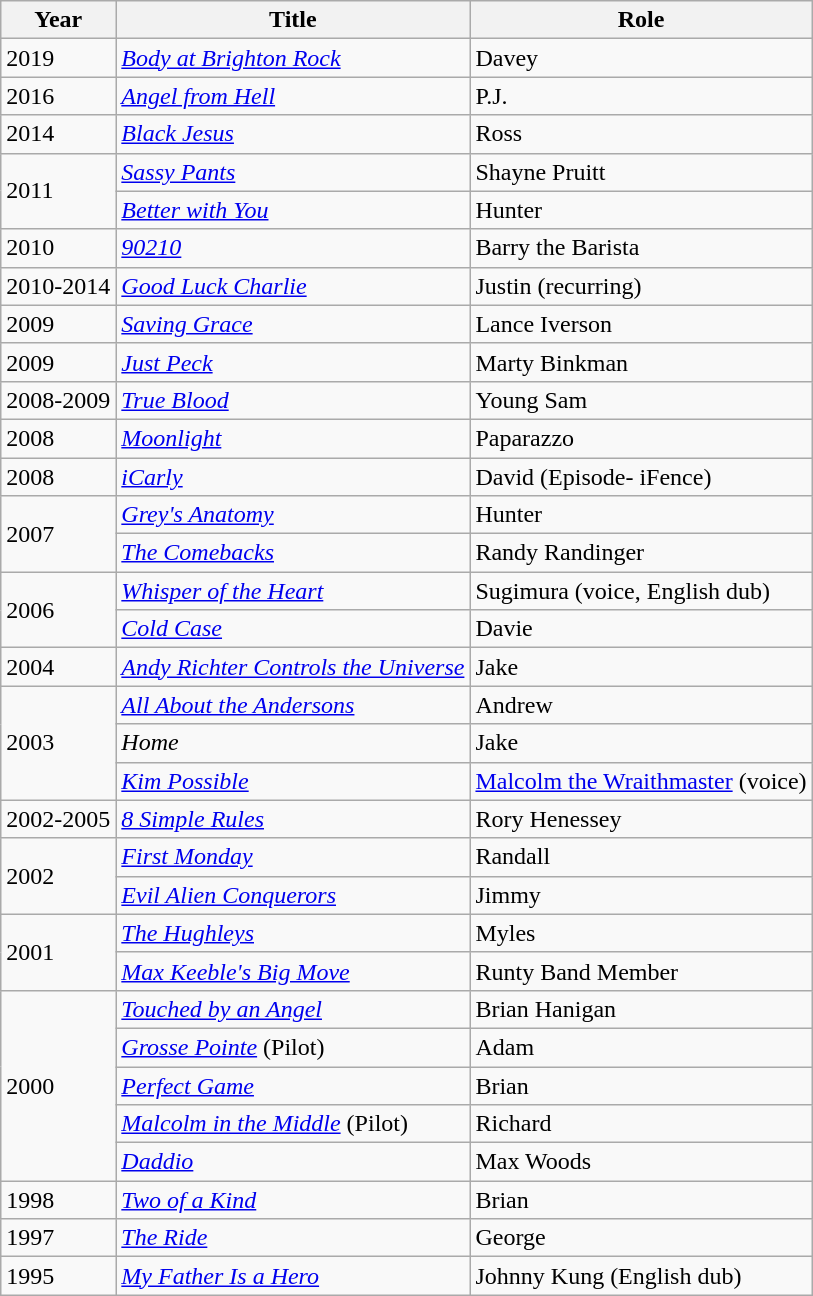<table class="wikitable sortable">
<tr>
<th>Year</th>
<th>Title</th>
<th>Role</th>
</tr>
<tr>
<td rowspan="1">2019</td>
<td><em><a href='#'>Body at Brighton Rock</a></em></td>
<td>Davey</td>
</tr>
<tr>
<td rowspan="1">2016</td>
<td><em><a href='#'>Angel from Hell</a></em></td>
<td>P.J.</td>
</tr>
<tr>
<td rowspan="1">2014</td>
<td><em><a href='#'>Black Jesus</a></em></td>
<td>Ross</td>
</tr>
<tr>
<td rowspan="2">2011</td>
<td><em><a href='#'>Sassy Pants</a></em></td>
<td>Shayne Pruitt</td>
</tr>
<tr>
<td><em><a href='#'>Better with You</a></em></td>
<td>Hunter</td>
</tr>
<tr>
<td>2010</td>
<td><em><a href='#'>90210</a></em></td>
<td>Barry the Barista</td>
</tr>
<tr>
<td>2010-2014</td>
<td><em><a href='#'>Good Luck Charlie</a></em></td>
<td>Justin (recurring)</td>
</tr>
<tr>
<td>2009</td>
<td><em><a href='#'>Saving Grace</a></em></td>
<td>Lance Iverson</td>
</tr>
<tr>
<td>2009</td>
<td><em><a href='#'>Just Peck</a></em></td>
<td>Marty Binkman</td>
</tr>
<tr>
<td>2008-2009</td>
<td><em><a href='#'>True Blood</a></em></td>
<td>Young Sam</td>
</tr>
<tr>
<td>2008</td>
<td><em><a href='#'>Moonlight</a></em></td>
<td>Paparazzo</td>
</tr>
<tr>
<td>2008</td>
<td><em><a href='#'>iCarly</a></em></td>
<td>David (Episode- iFence)</td>
</tr>
<tr>
<td rowspan="2">2007</td>
<td><em><a href='#'>Grey's Anatomy</a></em></td>
<td>Hunter</td>
</tr>
<tr>
<td><em><a href='#'>The Comebacks</a></em></td>
<td>Randy Randinger</td>
</tr>
<tr>
<td rowspan="2">2006</td>
<td><em><a href='#'>Whisper of the Heart</a></em></td>
<td>Sugimura (voice, English dub)</td>
</tr>
<tr>
<td><em><a href='#'>Cold Case</a></em></td>
<td>Davie</td>
</tr>
<tr>
<td>2004</td>
<td><em><a href='#'>Andy Richter Controls the Universe</a></em></td>
<td>Jake</td>
</tr>
<tr>
<td rowspan="3">2003</td>
<td><em><a href='#'>All About the Andersons</a></em></td>
<td>Andrew</td>
</tr>
<tr>
<td><em>Home</em></td>
<td>Jake</td>
</tr>
<tr>
<td><em><a href='#'>Kim Possible</a></em></td>
<td><a href='#'>Malcolm the Wraithmaster</a> (voice)</td>
</tr>
<tr>
<td>2002-2005</td>
<td><em><a href='#'>8 Simple Rules</a></em></td>
<td>Rory Henessey</td>
</tr>
<tr>
<td rowspan="2">2002</td>
<td><em><a href='#'>First Monday</a></em></td>
<td>Randall</td>
</tr>
<tr>
<td><em><a href='#'>Evil Alien Conquerors</a></em></td>
<td>Jimmy</td>
</tr>
<tr>
<td rowspan="2">2001</td>
<td><em><a href='#'>The Hughleys</a></em></td>
<td>Myles</td>
</tr>
<tr>
<td><em><a href='#'>Max Keeble's Big Move</a></em></td>
<td>Runty Band Member</td>
</tr>
<tr>
<td rowspan="5">2000</td>
<td><em><a href='#'>Touched by an Angel</a></em></td>
<td>Brian Hanigan</td>
</tr>
<tr>
<td><em><a href='#'>Grosse Pointe</a></em> (Pilot)</td>
<td>Adam</td>
</tr>
<tr>
<td><em><a href='#'>Perfect Game</a></em></td>
<td>Brian</td>
</tr>
<tr>
<td><em><a href='#'>Malcolm in the Middle</a></em> (Pilot)</td>
<td>Richard</td>
</tr>
<tr>
<td><em><a href='#'>Daddio</a></em></td>
<td>Max Woods</td>
</tr>
<tr>
<td>1998</td>
<td><em><a href='#'>Two of a Kind</a></em></td>
<td>Brian</td>
</tr>
<tr>
<td>1997</td>
<td><a href='#'><em>The Ride</em></a></td>
<td>George</td>
</tr>
<tr>
<td>1995</td>
<td><em><a href='#'>My Father Is a Hero</a></em></td>
<td>Johnny Kung (English dub)</td>
</tr>
</table>
